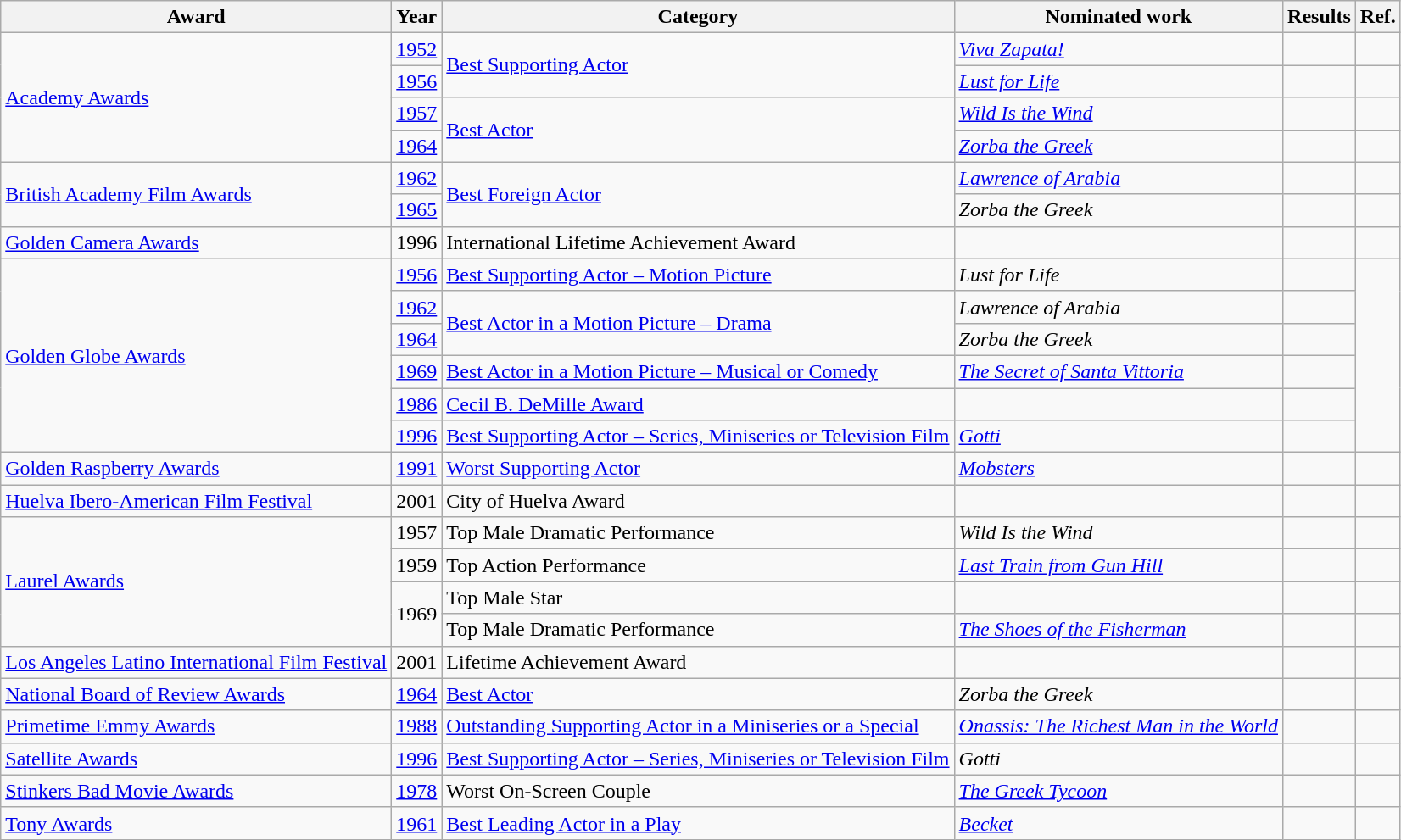<table class="wikitable">
<tr>
<th>Award</th>
<th>Year</th>
<th>Category</th>
<th>Nominated work</th>
<th>Results</th>
<th>Ref.</th>
</tr>
<tr>
<td rowspan="4"><a href='#'>Academy Awards</a></td>
<td><a href='#'>1952</a></td>
<td rowspan="2"><a href='#'>Best Supporting Actor</a></td>
<td><em><a href='#'>Viva Zapata!</a></em></td>
<td></td>
<td align="center"></td>
</tr>
<tr>
<td><a href='#'>1956</a></td>
<td><em><a href='#'>Lust for Life</a></em></td>
<td></td>
<td align="center"></td>
</tr>
<tr>
<td><a href='#'>1957</a></td>
<td rowspan="2"><a href='#'>Best Actor</a></td>
<td><em><a href='#'>Wild Is the Wind</a></em></td>
<td></td>
<td align="center"></td>
</tr>
<tr>
<td><a href='#'>1964</a></td>
<td><em><a href='#'>Zorba the Greek</a></em></td>
<td></td>
<td align="center"></td>
</tr>
<tr>
<td rowspan="2"><a href='#'>British Academy Film Awards</a></td>
<td><a href='#'>1962</a></td>
<td rowspan="2"><a href='#'>Best Foreign Actor</a></td>
<td><em><a href='#'>Lawrence of Arabia</a></em></td>
<td></td>
<td align="center"></td>
</tr>
<tr>
<td><a href='#'>1965</a></td>
<td><em>Zorba the Greek</em></td>
<td></td>
<td align="center"></td>
</tr>
<tr>
<td><a href='#'>Golden Camera Awards</a></td>
<td>1996</td>
<td>International Lifetime Achievement Award</td>
<td></td>
<td></td>
<td align="center"></td>
</tr>
<tr>
<td rowspan="6"><a href='#'>Golden Globe Awards</a></td>
<td><a href='#'>1956</a></td>
<td><a href='#'>Best Supporting Actor – Motion Picture</a></td>
<td><em>Lust for Life</em></td>
<td></td>
<td align="center" rowspan="6"></td>
</tr>
<tr>
<td><a href='#'>1962</a></td>
<td rowspan="2"><a href='#'>Best Actor in a Motion Picture – Drama</a></td>
<td><em>Lawrence of Arabia</em></td>
<td></td>
</tr>
<tr>
<td><a href='#'>1964</a></td>
<td><em>Zorba the Greek</em></td>
<td></td>
</tr>
<tr>
<td><a href='#'>1969</a></td>
<td><a href='#'>Best Actor in a Motion Picture – Musical or Comedy</a></td>
<td><em><a href='#'>The Secret of Santa Vittoria</a></em></td>
<td></td>
</tr>
<tr>
<td><a href='#'>1986</a></td>
<td><a href='#'>Cecil B. DeMille Award</a></td>
<td></td>
<td></td>
</tr>
<tr>
<td><a href='#'>1996</a></td>
<td><a href='#'>Best Supporting Actor – Series, Miniseries or Television Film</a></td>
<td><em><a href='#'>Gotti</a></em></td>
<td></td>
</tr>
<tr>
<td><a href='#'>Golden Raspberry Awards</a></td>
<td><a href='#'>1991</a></td>
<td><a href='#'>Worst Supporting Actor</a></td>
<td><em><a href='#'>Mobsters</a></em></td>
<td></td>
<td align="center"></td>
</tr>
<tr>
<td><a href='#'>Huelva Ibero-American Film Festival</a></td>
<td>2001</td>
<td>City of Huelva Award</td>
<td></td>
<td></td>
<td align="center"></td>
</tr>
<tr>
<td rowspan="4"><a href='#'>Laurel Awards</a></td>
<td>1957</td>
<td>Top Male Dramatic Performance</td>
<td><em>Wild Is the Wind</em></td>
<td></td>
<td align="center"></td>
</tr>
<tr>
<td>1959</td>
<td>Top Action Performance</td>
<td><em><a href='#'>Last Train from Gun Hill</a></em></td>
<td></td>
<td align="center"></td>
</tr>
<tr>
<td rowspan="2">1969</td>
<td>Top Male Star</td>
<td></td>
<td></td>
<td align="center"></td>
</tr>
<tr>
<td>Top Male Dramatic Performance</td>
<td><em><a href='#'>The Shoes of the Fisherman</a></em></td>
<td></td>
<td align="center"></td>
</tr>
<tr>
<td><a href='#'>Los Angeles Latino International Film Festival</a></td>
<td>2001</td>
<td>Lifetime Achievement Award</td>
<td></td>
<td></td>
<td align="center"></td>
</tr>
<tr>
<td><a href='#'>National Board of Review Awards</a></td>
<td><a href='#'>1964</a></td>
<td><a href='#'>Best Actor</a></td>
<td><em>Zorba the Greek</em></td>
<td></td>
<td align="center"></td>
</tr>
<tr>
<td><a href='#'>Primetime Emmy Awards</a></td>
<td><a href='#'>1988</a></td>
<td><a href='#'>Outstanding Supporting Actor in a Miniseries or a Special</a></td>
<td><em><a href='#'>Onassis: The Richest Man in the World</a></em></td>
<td></td>
<td align="center"></td>
</tr>
<tr>
<td><a href='#'>Satellite Awards</a></td>
<td><a href='#'>1996</a></td>
<td><a href='#'>Best Supporting Actor – Series, Miniseries or Television Film</a></td>
<td><em>Gotti</em></td>
<td></td>
<td align="center"></td>
</tr>
<tr>
<td><a href='#'>Stinkers Bad Movie Awards</a></td>
<td><a href='#'>1978</a></td>
<td>Worst On-Screen Couple</td>
<td><em><a href='#'>The Greek Tycoon</a></em></td>
<td></td>
<td align="center"></td>
</tr>
<tr>
<td><a href='#'>Tony Awards</a></td>
<td><a href='#'>1961</a></td>
<td><a href='#'>Best Leading Actor in a Play</a></td>
<td><em><a href='#'>Becket</a></em></td>
<td></td>
<td align="center"></td>
</tr>
</table>
